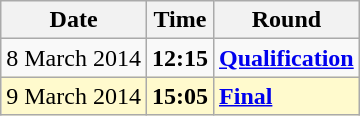<table class="wikitable">
<tr>
<th>Date</th>
<th>Time</th>
<th>Round</th>
</tr>
<tr>
<td>8 March 2014</td>
<td><strong>12:15</strong></td>
<td><strong><a href='#'>Qualification</a></strong></td>
</tr>
<tr style=background:lemonchiffon>
<td>9 March 2014</td>
<td><strong>15:05</strong></td>
<td><strong><a href='#'>Final</a></strong></td>
</tr>
</table>
